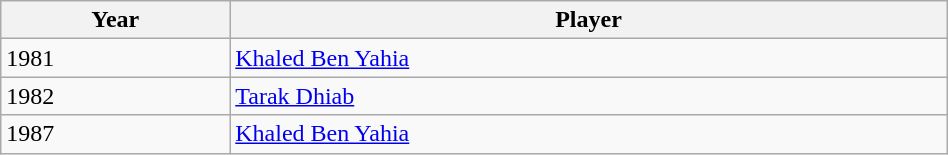<table class="wikitable" style="width: 50%;">
<tr>
<th>Year</th>
<th>Player</th>
</tr>
<tr>
<td>1981</td>
<td> <a href='#'>Khaled Ben Yahia</a></td>
</tr>
<tr>
<td>1982</td>
<td> <a href='#'>Tarak Dhiab</a></td>
</tr>
<tr>
<td>1987</td>
<td> <a href='#'>Khaled Ben Yahia</a></td>
</tr>
</table>
